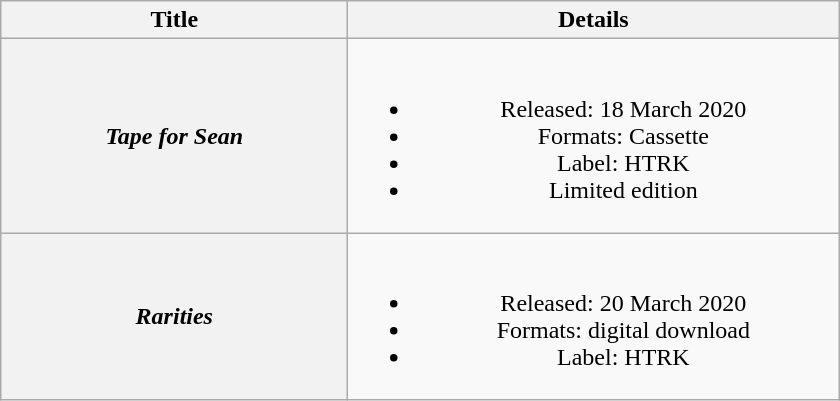<table class="wikitable plainrowheaders" style="text-align:center;" border="1">
<tr>
<th scope="col" style="width:14em;">Title</th>
<th scope="col" style="width:20em;">Details</th>
</tr>
<tr>
<th scope="row"><em>Tape for Sean</em></th>
<td><br><ul><li>Released: 18 March 2020</li><li>Formats: Cassette</li><li>Label: HTRK</li><li>Limited edition</li></ul></td>
</tr>
<tr>
<th scope="row"><em>Rarities</em></th>
<td><br><ul><li>Released: 20 March 2020</li><li>Formats: digital download</li><li>Label: HTRK</li></ul></td>
</tr>
</table>
